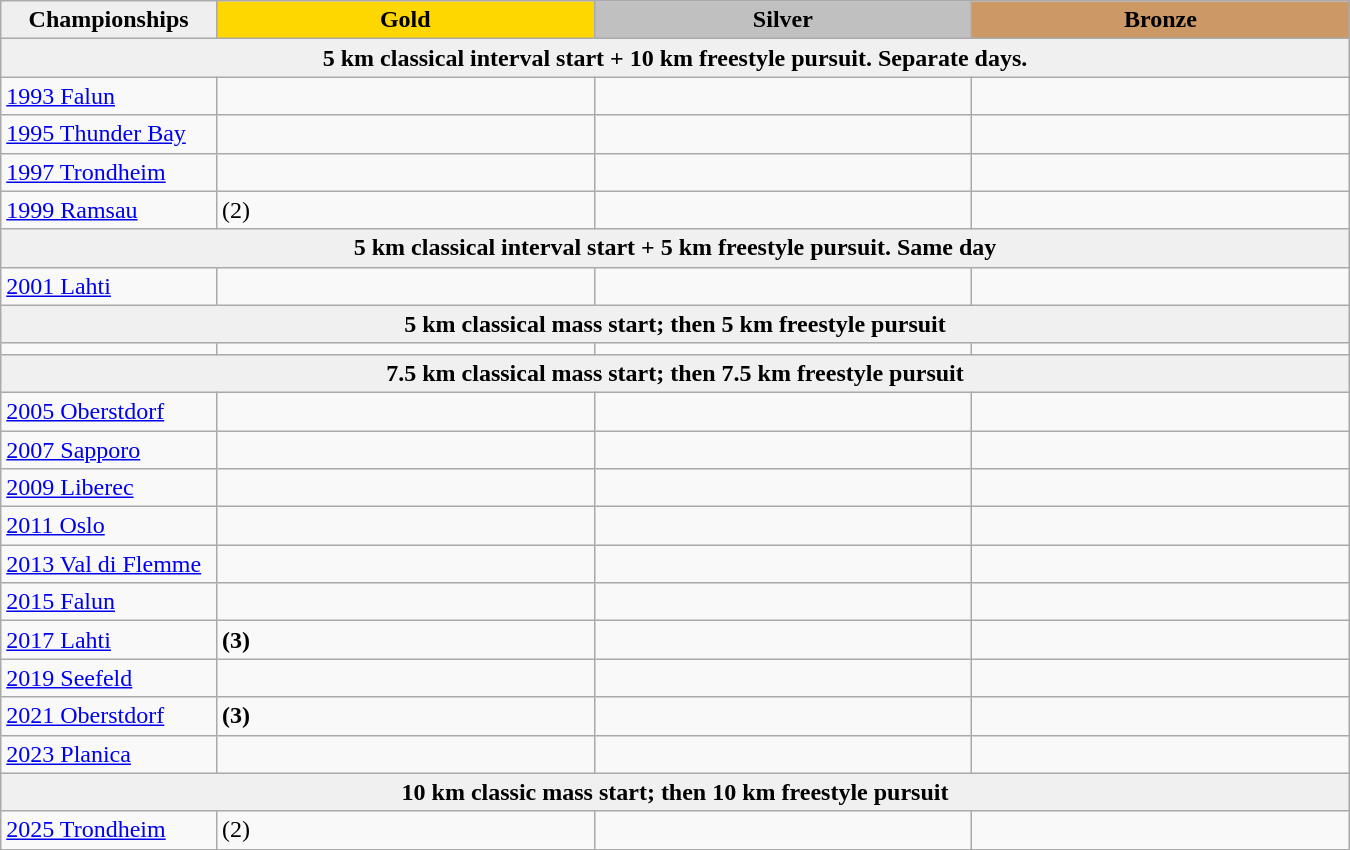<table class="wikitable sortable" style="width:900px;">
<tr>
<th style="width:16%; background:#efefef;">Championships</th>
<th style="width:28%; background:gold">Gold</th>
<th style="width:28%; background:silver">Silver</th>
<th style="width:28%; background:#CC9966">Bronze</th>
</tr>
<tr>
<td colspan=4 align=center bgcolor=F0F0F0><strong>5 km classical interval start + 10 km freestyle pursuit. Separate days.</strong></td>
</tr>
<tr>
<td><a href='#'>1993 Falun</a></td>
<td></td>
<td></td>
<td></td>
</tr>
<tr>
<td><a href='#'>1995 Thunder Bay</a></td>
<td></td>
<td></td>
<td></td>
</tr>
<tr>
<td><a href='#'>1997 Trondheim</a></td>
<td></td>
<td></td>
<td></td>
</tr>
<tr>
<td><a href='#'>1999 Ramsau</a></td>
<td> (2)</td>
<td></td>
<td></td>
</tr>
<tr>
<td colspan=4 align=center bgcolor=F0F0F0><strong>5 km classical interval start + 5 km freestyle pursuit. Same day</strong></td>
</tr>
<tr>
<td><a href='#'>2001 Lahti</a></td>
<td></td>
<td></td>
<td></td>
</tr>
<tr>
<td colspan=4 align=center bgcolor=F0F0F0><strong>5 km classical mass start; then 5 km freestyle pursuit</strong></td>
</tr>
<tr>
<td><a href='#'></a></td>
<td></td>
<td></td>
<td></td>
</tr>
<tr>
<td colspan=4 align=center bgcolor=F0F0F0><strong>7.5 km classical mass start; then 7.5 km freestyle pursuit</strong></td>
</tr>
<tr>
<td><a href='#'>2005 Oberstdorf</a></td>
<td></td>
<td></td>
<td></td>
</tr>
<tr>
<td><a href='#'>2007 Sapporo</a></td>
<td></td>
<td></td>
<td></td>
</tr>
<tr>
<td><a href='#'>2009 Liberec</a></td>
<td></td>
<td></td>
<td></td>
</tr>
<tr>
<td><a href='#'>2011 Oslo</a></td>
<td></td>
<td></td>
<td></td>
</tr>
<tr>
<td><a href='#'>2013 Val di Flemme</a></td>
<td></td>
<td></td>
<td></td>
</tr>
<tr>
<td><a href='#'>2015 Falun</a></td>
<td></td>
<td></td>
<td></td>
</tr>
<tr>
<td><a href='#'>2017 Lahti</a></td>
<td> <strong>(3)</strong></td>
<td></td>
<td></td>
</tr>
<tr>
<td><a href='#'>2019 Seefeld</a></td>
<td></td>
<td></td>
<td></td>
</tr>
<tr>
<td><a href='#'>2021 Oberstdorf</a></td>
<td> <strong>(3)</strong></td>
<td></td>
<td></td>
</tr>
<tr>
<td><a href='#'>2023 Planica</a></td>
<td></td>
<td></td>
<td></td>
</tr>
<tr>
<td colspan=4 align=center bgcolor=F0F0F0><strong>10 km classic mass start; then 10 km freestyle pursuit</strong></td>
</tr>
<tr>
<td><a href='#'>2025 Trondheim</a></td>
<td> (2)</td>
<td></td>
<td></td>
</tr>
</table>
